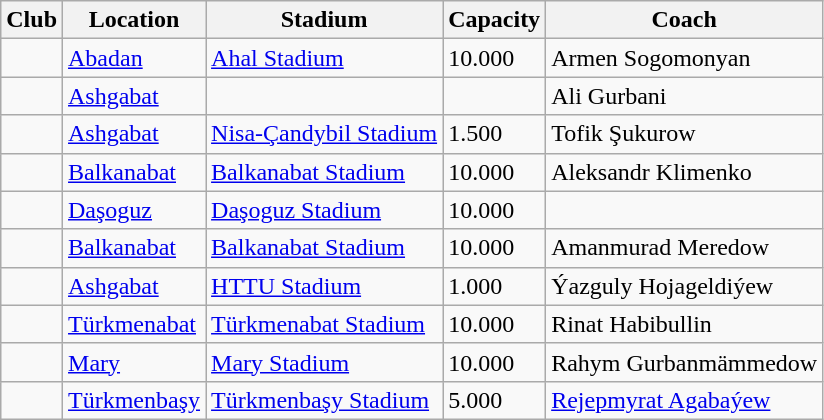<table class="wikitable sortable">
<tr>
<th>Club</th>
<th>Location</th>
<th>Stadium</th>
<th>Capacity</th>
<th>Coach</th>
</tr>
<tr --->
<td></td>
<td><a href='#'>Abadan</a></td>
<td><a href='#'>Ahal Stadium</a></td>
<td>10.000</td>
<td> Armen Sogomonyan</td>
</tr>
<tr --->
<td></td>
<td><a href='#'>Ashgabat</a></td>
<td></td>
<td></td>
<td> Ali Gurbani</td>
</tr>
<tr --->
<td></td>
<td><a href='#'>Ashgabat</a></td>
<td><a href='#'>Nisa-Çandybil Stadium</a></td>
<td>1.500</td>
<td> Tofik Şukurow</td>
</tr>
<tr --->
<td></td>
<td><a href='#'>Balkanabat</a></td>
<td><a href='#'>Balkanabat Stadium</a></td>
<td>10.000</td>
<td> Aleksandr Klimenko</td>
</tr>
<tr --->
<td></td>
<td><a href='#'>Daşoguz</a></td>
<td><a href='#'>Daşoguz Stadium</a></td>
<td>10.000</td>
<td></td>
</tr>
<tr --->
<td></td>
<td><a href='#'>Balkanabat</a></td>
<td><a href='#'>Balkanabat Stadium</a></td>
<td>10.000</td>
<td>Amanmurad Meredow</td>
</tr>
<tr --->
<td></td>
<td><a href='#'>Ashgabat</a></td>
<td><a href='#'>HTTU Stadium</a></td>
<td>1.000</td>
<td> Ýazguly Hojageldiýew</td>
</tr>
<tr --->
<td></td>
<td><a href='#'>Türkmenabat</a></td>
<td><a href='#'>Türkmenabat Stadium</a></td>
<td>10.000</td>
<td> Rinat Habibullin</td>
</tr>
<tr --->
<td></td>
<td><a href='#'>Mary</a></td>
<td><a href='#'>Mary Stadium</a></td>
<td>10.000</td>
<td> Rahym Gurbanmämmedow</td>
</tr>
<tr --->
<td></td>
<td><a href='#'>Türkmenbaşy</a></td>
<td><a href='#'>Türkmenbaşy Stadium</a></td>
<td>5.000</td>
<td> <a href='#'>Rejepmyrat Agabaýew</a></td>
</tr>
</table>
